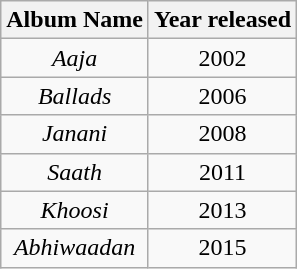<table class="wikitable" style="text-align:center">
<tr>
<th>Album Name</th>
<th>Year released</th>
</tr>
<tr>
<td><em>Aaja</em></td>
<td>2002</td>
</tr>
<tr>
<td><em>Ballads</em></td>
<td>2006</td>
</tr>
<tr>
<td><em>Janani</em></td>
<td>2008</td>
</tr>
<tr>
<td><em>Saath</em></td>
<td>2011</td>
</tr>
<tr>
<td><em>Khoosi</em></td>
<td>2013</td>
</tr>
<tr>
<td><em>Abhiwaadan</em></td>
<td>2015</td>
</tr>
</table>
